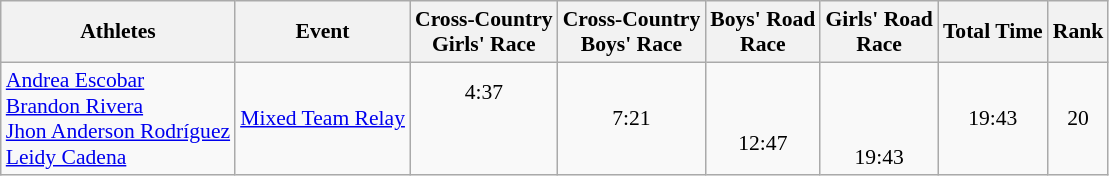<table class="wikitable" style="font-size:90%;">
<tr>
<th>Athletes</th>
<th>Event</th>
<th>Cross-Country<br>Girls' Race</th>
<th>Cross-Country<br>Boys' Race</th>
<th>Boys' Road<br>Race</th>
<th>Girls' Road<br>Race</th>
<th>Total Time</th>
<th>Rank</th>
</tr>
<tr align=center>
<td align=left><a href='#'>Andrea Escobar</a><br><a href='#'>Brandon Rivera</a><br><a href='#'>Jhon Anderson Rodríguez</a><br><a href='#'>Leidy Cadena</a></td>
<td align=left><a href='#'>Mixed Team Relay</a></td>
<td>4:37<br><br><br></td>
<td><br>7:21<br><br></td>
<td><br><br>12:47<br></td>
<td><br><br><br>19:43</td>
<td>19:43</td>
<td>20</td>
</tr>
</table>
